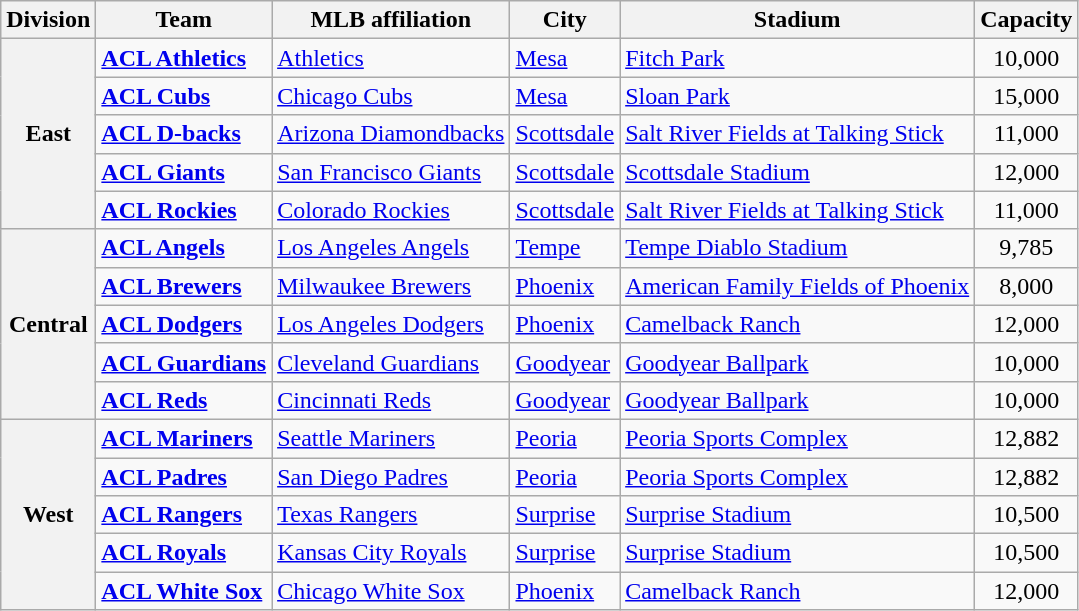<table class="wikitable sortable">
<tr>
<th>Division</th>
<th>Team</th>
<th>MLB affiliation</th>
<th>City</th>
<th>Stadium</th>
<th>Capacity</th>
</tr>
<tr>
<th rowspan=5>East</th>
<td><strong><a href='#'>ACL Athletics</a></strong></td>
<td><a href='#'>Athletics</a></td>
<td><a href='#'>Mesa</a></td>
<td><a href='#'>Fitch Park</a></td>
<td align="center">10,000</td>
</tr>
<tr>
<td><strong><a href='#'>ACL Cubs</a></strong></td>
<td><a href='#'>Chicago Cubs</a></td>
<td><a href='#'>Mesa</a></td>
<td><a href='#'>Sloan Park</a></td>
<td align="center">15,000</td>
</tr>
<tr>
<td><strong><a href='#'>ACL D-backs</a></strong></td>
<td><a href='#'>Arizona Diamondbacks</a></td>
<td><a href='#'>Scottsdale</a></td>
<td><a href='#'>Salt River Fields at Talking Stick</a></td>
<td align="center">11,000</td>
</tr>
<tr>
<td><strong><a href='#'>ACL Giants</a></strong></td>
<td><a href='#'>San Francisco Giants</a></td>
<td><a href='#'>Scottsdale</a></td>
<td><a href='#'>Scottsdale Stadium</a></td>
<td align="center">12,000</td>
</tr>
<tr>
<td><strong><a href='#'>ACL Rockies</a></strong></td>
<td><a href='#'>Colorado Rockies</a></td>
<td><a href='#'>Scottsdale</a></td>
<td><a href='#'>Salt River Fields at Talking Stick</a></td>
<td align="center">11,000</td>
</tr>
<tr>
<th rowspan=5>Central</th>
<td><strong><a href='#'>ACL Angels</a></strong></td>
<td><a href='#'>Los Angeles Angels</a></td>
<td><a href='#'>Tempe</a></td>
<td><a href='#'>Tempe Diablo Stadium</a></td>
<td align="center">9,785</td>
</tr>
<tr>
<td><strong><a href='#'>ACL Brewers</a></strong></td>
<td><a href='#'>Milwaukee Brewers</a></td>
<td><a href='#'>Phoenix</a></td>
<td><a href='#'>American Family Fields of Phoenix</a></td>
<td align="center">8,000</td>
</tr>
<tr>
<td><strong><a href='#'>ACL Dodgers</a></strong></td>
<td><a href='#'>Los Angeles Dodgers</a></td>
<td><a href='#'>Phoenix</a></td>
<td><a href='#'>Camelback Ranch</a></td>
<td align="center">12,000</td>
</tr>
<tr>
<td><strong><a href='#'>ACL Guardians</a></strong></td>
<td><a href='#'>Cleveland Guardians</a></td>
<td><a href='#'>Goodyear</a></td>
<td><a href='#'>Goodyear Ballpark</a></td>
<td align="center">10,000</td>
</tr>
<tr>
<td><strong><a href='#'>ACL Reds</a></strong></td>
<td><a href='#'>Cincinnati Reds</a></td>
<td><a href='#'>Goodyear</a></td>
<td><a href='#'>Goodyear Ballpark</a></td>
<td align="center">10,000</td>
</tr>
<tr>
<th rowspan=5>West</th>
<td><strong><a href='#'>ACL Mariners</a></strong></td>
<td><a href='#'>Seattle Mariners</a></td>
<td><a href='#'>Peoria</a></td>
<td><a href='#'>Peoria Sports Complex</a></td>
<td align="center">12,882</td>
</tr>
<tr>
<td><strong><a href='#'>ACL Padres</a></strong></td>
<td><a href='#'>San Diego Padres</a></td>
<td><a href='#'>Peoria</a></td>
<td><a href='#'>Peoria Sports Complex</a></td>
<td align="center">12,882</td>
</tr>
<tr>
<td><strong><a href='#'>ACL Rangers</a></strong></td>
<td><a href='#'>Texas Rangers</a></td>
<td><a href='#'>Surprise</a></td>
<td><a href='#'>Surprise Stadium</a></td>
<td align="center">10,500</td>
</tr>
<tr>
<td><strong><a href='#'>ACL Royals</a></strong></td>
<td><a href='#'>Kansas City Royals</a></td>
<td><a href='#'>Surprise</a></td>
<td><a href='#'>Surprise Stadium</a></td>
<td align="center">10,500</td>
</tr>
<tr>
<td><strong><a href='#'>ACL White Sox</a></strong></td>
<td><a href='#'>Chicago White Sox</a></td>
<td><a href='#'>Phoenix</a></td>
<td><a href='#'>Camelback Ranch</a></td>
<td align="center">12,000</td>
</tr>
</table>
